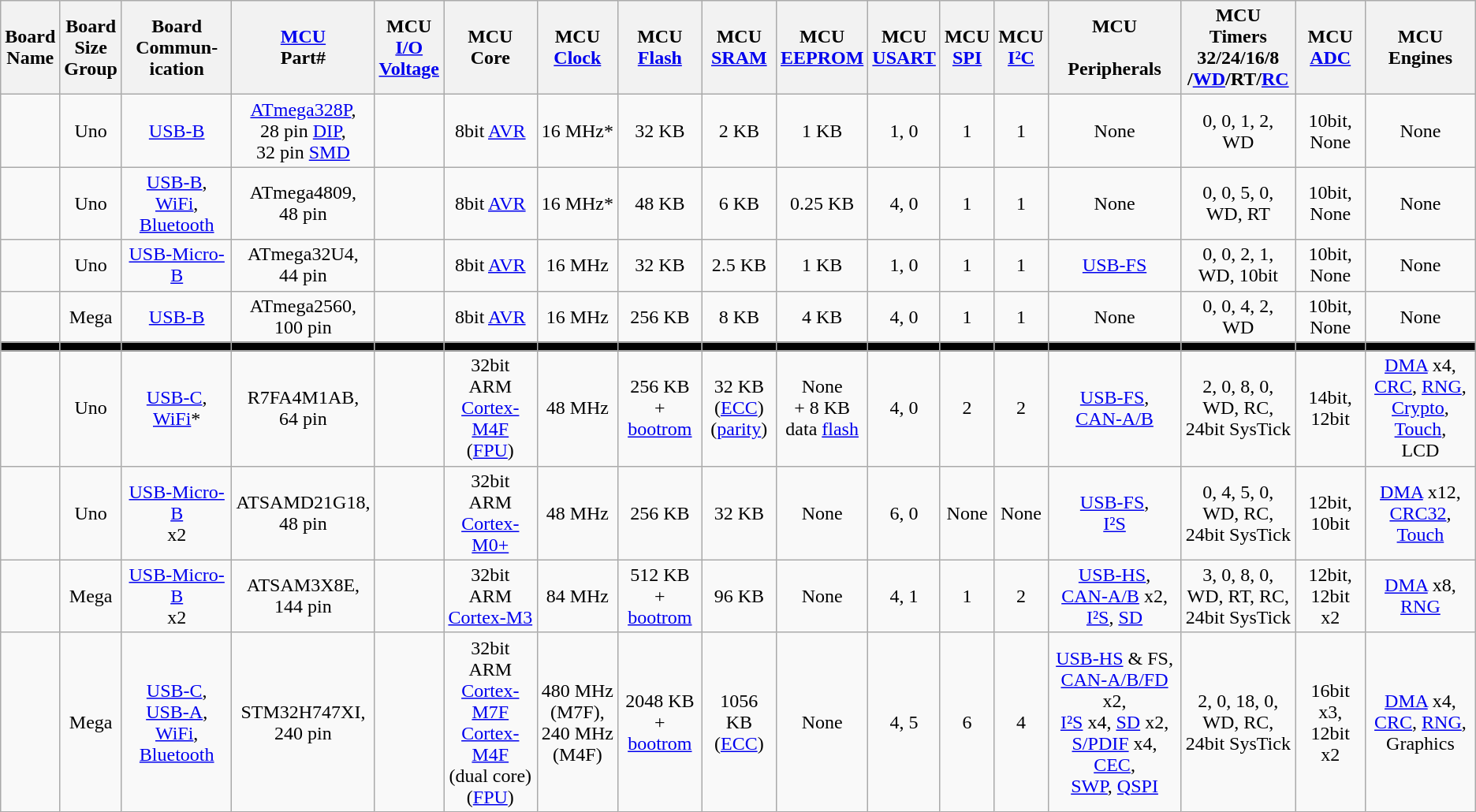<table class="wikitable nounderlines sortable" style="text-align: center;">
<tr>
<th>Board<br>Name<br></th>
<th>Board<br>Size<br>Group</th>
<th>Board<br>Commun-<br>ication</th>
<th><a href='#'>MCU</a><br>Part#<br></th>
<th>MCU<br><a href='#'>I/O</a><br><a href='#'>Voltage</a></th>
<th>MCU<br>Core</th>
<th>MCU<br><a href='#'>Clock</a></th>
<th>MCU<br><a href='#'>Flash</a></th>
<th>MCU<br><a href='#'>SRAM</a></th>
<th>MCU<br><a href='#'>EEPROM</a></th>
<th>MCU<br><a href='#'>USART</a><br></th>
<th>MCU<br><a href='#'>SPI</a></th>
<th>MCU<br><a href='#'>I²C</a></th>
<th>MCU<br><br>Peripherals</th>
<th>MCU Timers<br>32/24/16/8<br>/<a href='#'>WD</a>/RT/<a href='#'>RC</a></th>
<th>MCU<br><a href='#'>ADC</a><br></th>
<th>MCU<br>Engines</th>
</tr>
<tr>
<td></td>
<td>Uno</td>
<td><a href='#'>USB-B</a></td>
<td><a href='#'>ATmega328P</a>,<br>28 pin <a href='#'>DIP</a>,<br>32 pin <a href='#'>SMD</a></td>
<td></td>
<td>8bit <a href='#'>AVR</a></td>
<td>16 MHz*</td>
<td>32 KB</td>
<td>2 KB</td>
<td>1 KB</td>
<td>1, 0</td>
<td>1</td>
<td>1</td>
<td>None</td>
<td>0, 0, 1, 2,<br>WD</td>
<td>10bit,<br>None</td>
<td>None</td>
</tr>
<tr>
<td></td>
<td>Uno</td>
<td><a href='#'>USB-B</a>,<br><a href='#'>WiFi</a>,<br><a href='#'>Bluetooth</a></td>
<td>ATmega4809,<br>48 pin</td>
<td></td>
<td>8bit <a href='#'>AVR</a></td>
<td>16 MHz*</td>
<td>48 KB</td>
<td>6 KB</td>
<td>0.25 KB</td>
<td>4, 0</td>
<td>1</td>
<td>1</td>
<td>None</td>
<td>0, 0, 5, 0,<br>WD, RT</td>
<td>10bit,<br>None</td>
<td>None</td>
</tr>
<tr>
<td></td>
<td>Uno</td>
<td><a href='#'>USB-Micro-B</a></td>
<td>ATmega32U4,<br>44 pin</td>
<td></td>
<td>8bit <a href='#'>AVR</a></td>
<td>16 MHz</td>
<td>32 KB</td>
<td>2.5 KB</td>
<td>1 KB</td>
<td>1, 0</td>
<td>1</td>
<td>1</td>
<td><a href='#'>USB-FS</a></td>
<td>0, 0, 2, 1,<br>WD, 10bit</td>
<td>10bit,<br>None</td>
<td>None</td>
</tr>
<tr>
<td></td>
<td>Mega</td>
<td><a href='#'>USB-B</a></td>
<td>ATmega2560,<br>100 pin</td>
<td></td>
<td>8bit <a href='#'>AVR</a></td>
<td>16 MHz</td>
<td>256 KB</td>
<td>8 KB</td>
<td>4 KB</td>
<td>4, 0</td>
<td>1</td>
<td>1</td>
<td>None</td>
<td>0, 0, 4, 2,<br>WD</td>
<td>10bit,<br>None</td>
<td>None</td>
</tr>
<tr>
<td style="background: black;"></td>
<td style="background: black;"></td>
<td style="background: black;"></td>
<td style="background: black;"></td>
<td style="background: black;"></td>
<td style="background: black;"></td>
<td style="background: black;"></td>
<td style="background: black;"></td>
<td style="background: black;"></td>
<td style="background: black;"></td>
<td style="background: black;"></td>
<td style="background: black;"></td>
<td style="background: black;"></td>
<td style="background: black;"></td>
<td style="background: black;"></td>
<td style="background: black;"></td>
<td style="background: black;"> </td>
</tr>
<tr>
<td></td>
<td>Uno</td>
<td><a href='#'>USB-C</a>,<br><a href='#'>WiFi</a>*</td>
<td>R7FA4M1AB,<br>64 pin</td>
<td></td>
<td>32bit ARM<br><a href='#'>Cortex-M4F</a><br>(<a href='#'>FPU</a>)</td>
<td>48 MHz</td>
<td>256 KB<br>+ <a href='#'>bootrom</a></td>
<td>32 KB<br>(<a href='#'>ECC</a>)<br>(<a href='#'>parity</a>)</td>
<td>None<br>+ 8 KB<br>data <a href='#'>flash</a></td>
<td>4, 0</td>
<td>2</td>
<td>2</td>
<td><a href='#'>USB-FS</a>,<br><a href='#'>CAN-A/B</a></td>
<td>2, 0, 8, 0,<br>WD, RC,<br>24bit SysTick</td>
<td>14bit,<br>12bit</td>
<td><a href='#'>DMA</a> x4,<br><a href='#'>CRC</a>, <a href='#'>RNG</a>,<br><a href='#'>Crypto</a>, <a href='#'>Touch</a>,<br>LCD</td>
</tr>
<tr>
<td></td>
<td>Uno</td>
<td><a href='#'>USB-Micro-B</a><br>x2</td>
<td>ATSAMD21G18,<br>48 pin</td>
<td></td>
<td>32bit ARM<br><a href='#'>Cortex-M0+</a></td>
<td>48 MHz</td>
<td>256 KB</td>
<td>32 KB</td>
<td>None</td>
<td>6, 0</td>
<td>None</td>
<td>None</td>
<td><a href='#'>USB-FS</a>,<br><a href='#'>I²S</a></td>
<td>0, 4, 5, 0,<br>WD, RC,<br>24bit SysTick</td>
<td>12bit,<br>10bit</td>
<td><a href='#'>DMA</a> x12,<br><a href='#'>CRC32</a>, <a href='#'>Touch</a></td>
</tr>
<tr>
<td></td>
<td>Mega</td>
<td><a href='#'>USB-Micro-B</a><br>x2</td>
<td>ATSAM3X8E,<br>144 pin</td>
<td></td>
<td>32bit ARM<br><a href='#'>Cortex-M3</a></td>
<td>84 MHz</td>
<td>512 KB<br>+ <a href='#'>bootrom</a></td>
<td>96 KB</td>
<td>None</td>
<td>4, 1</td>
<td>1</td>
<td>2</td>
<td><a href='#'>USB-HS</a>,<br><a href='#'>CAN-A/B</a> x2,<br><a href='#'>I²S</a>, <a href='#'>SD</a></td>
<td>3, 0, 8, 0,<br>WD, RT, RC,<br>24bit SysTick</td>
<td>12bit,<br>12bit x2</td>
<td><a href='#'>DMA</a> x8,<br><a href='#'>RNG</a></td>
</tr>
<tr>
<td></td>
<td>Mega</td>
<td><a href='#'>USB-C</a>,<br><a href='#'>USB-A</a>,<br><a href='#'>WiFi</a>,<br><a href='#'>Bluetooth</a></td>
<td>STM32H747XI,<br>240 pin</td>
<td></td>
<td>32bit ARM<br><a href='#'>Cortex-M7F</a><br><a href='#'>Cortex-M4F</a><br>(dual core)<br>(<a href='#'>FPU</a>)</td>
<td>480 MHz<br>(M7F),<br>240 MHz<br>(M4F)</td>
<td>2048 KB<br>+ <a href='#'>bootrom</a></td>
<td>1056 KB<br>(<a href='#'>ECC</a>)</td>
<td>None</td>
<td>4, 5</td>
<td>6</td>
<td>4</td>
<td><a href='#'>USB-HS</a> & FS,<br><a href='#'>CAN-A/B/FD</a> x2,<br><a href='#'>I²S</a> x4, <a href='#'>SD</a> x2,<br><a href='#'>S/PDIF</a> x4, <a href='#'>CEC</a>,<br><a href='#'>SWP</a>, <a href='#'>QSPI</a></td>
<td>2, 0, 18, 0,<br>WD, RC,<br>24bit SysTick</td>
<td>16bit x3,<br>12bit x2</td>
<td><a href='#'>DMA</a> x4,<br><a href='#'>CRC</a>, <a href='#'>RNG</a>,<br>Graphics</td>
</tr>
</table>
